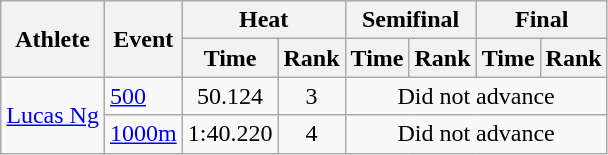<table class="wikitable">
<tr>
<th rowspan="2">Athlete</th>
<th rowspan="2">Event</th>
<th colspan="2">Heat</th>
<th colspan="2">Semifinal</th>
<th colspan="2">Final</th>
</tr>
<tr>
<th>Time</th>
<th>Rank</th>
<th>Time</th>
<th>Rank</th>
<th>Time</th>
<th>Rank</th>
</tr>
<tr>
<td rowspan=2><a href='#'>Lucas Ng</a></td>
<td><a href='#'>500</a></td>
<td align="center">50.124</td>
<td align="center">3</td>
<td colspan=4 style="text-align:center;">Did not advance</td>
</tr>
<tr>
<td><a href='#'>1000m</a></td>
<td align="center">1:40.220</td>
<td align="center">4</td>
<td colspan=4 style="text-align:center;">Did not advance</td>
</tr>
</table>
